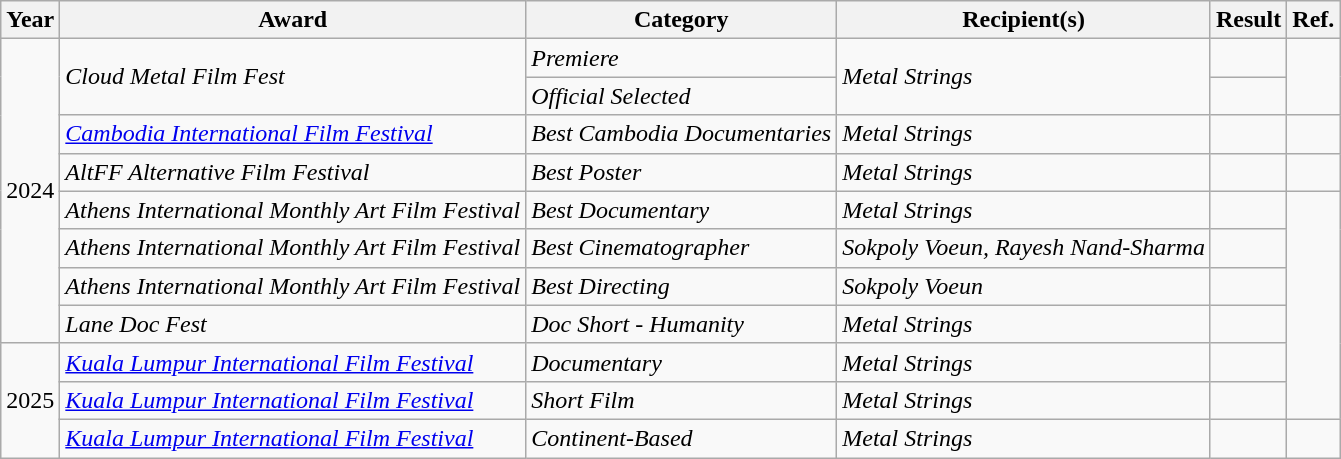<table class="wikitable">
<tr>
<th>Year</th>
<th>Award</th>
<th>Category</th>
<th>Recipient(s)</th>
<th>Result</th>
<th>Ref.</th>
</tr>
<tr>
<td rowspan="8">2024</td>
<td rowspan="2"><em>Cloud Metal Film Fest</em></td>
<td><em>Premiere</em></td>
<td rowspan="2"><em>Metal Strings</em></td>
<td></td>
<td rowspan="2"></td>
</tr>
<tr>
<td><em>Official Selected</em></td>
<td></td>
</tr>
<tr>
<td><em><a href='#'>Cambodia International Film Festival</a></em></td>
<td><em>Best Cambodia Documentaries</em></td>
<td><em>Metal Strings</em></td>
<td></td>
<td></td>
</tr>
<tr>
<td><em>AltFF Alternative Film Festival</em></td>
<td><em>Best Poster</em></td>
<td><em>Metal Strings</em></td>
<td></td>
<td></td>
</tr>
<tr>
<td><em>Athens International Monthly Art Film Festival</em></td>
<td><em>Best Documentary</em></td>
<td><em>Metal Strings</em></td>
<td></td>
</tr>
<tr>
<td><em>Athens International Monthly Art Film Festival</em></td>
<td><em>Best Cinematographer</em></td>
<td><em>Sokpoly Voeun, Rayesh Nand-Sharma</em></td>
<td></td>
</tr>
<tr>
<td><em>Athens International Monthly Art Film Festival</em></td>
<td><em>Best Directing</em></td>
<td><em>Sokpoly Voeun</em></td>
<td></td>
</tr>
<tr>
<td><em>Lane Doc Fest</em></td>
<td><em>Doc Short - Humanity</em></td>
<td><em>Metal Strings</em></td>
<td></td>
</tr>
<tr>
<td rowspan="8">2025</td>
<td><em><a href='#'>Kuala Lumpur International Film Festival</a></em></td>
<td><em>Documentary</em></td>
<td><em>Metal Strings</em></td>
<td></td>
</tr>
<tr>
<td><em><a href='#'>Kuala Lumpur International Film Festival</a></em></td>
<td><em>Short Film</em></td>
<td><em>Metal Strings</em></td>
<td></td>
</tr>
<tr>
<td><em><a href='#'>Kuala Lumpur International Film Festival</a></em></td>
<td><em>Continent-Based</em></td>
<td><em>Metal Strings</em></td>
<td></td>
<td></td>
</tr>
</table>
